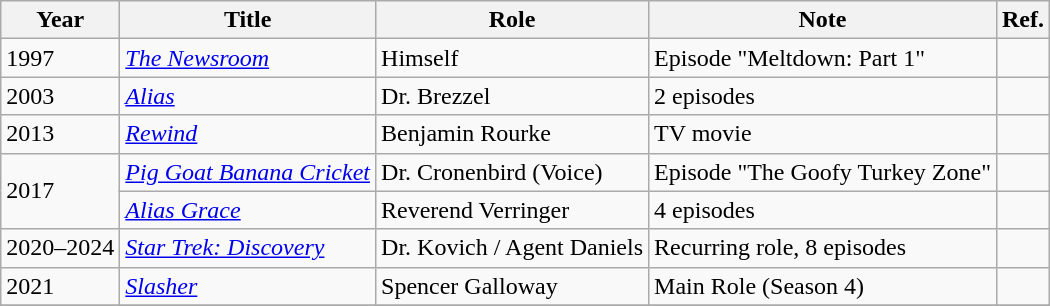<table class="wikitable sortable">
<tr>
<th>Year</th>
<th>Title</th>
<th>Role</th>
<th class="unsortable">Note</th>
<th class="unsortable">Ref.</th>
</tr>
<tr>
<td>1997</td>
<td data-sort-value="Newsroom, The"><em><a href='#'>The Newsroom</a></em></td>
<td>Himself</td>
<td>Episode "Meltdown: Part 1"</td>
<td></td>
</tr>
<tr>
<td>2003</td>
<td><em><a href='#'>Alias</a></em></td>
<td>Dr. Brezzel</td>
<td>2 episodes</td>
<td></td>
</tr>
<tr>
<td>2013</td>
<td><em><a href='#'>Rewind</a></em></td>
<td>Benjamin Rourke</td>
<td>TV movie</td>
<td></td>
</tr>
<tr>
<td rowspan=2>2017</td>
<td><em><a href='#'>Pig Goat Banana Cricket</a></em></td>
<td>Dr. Cronenbird (Voice)</td>
<td>Episode "The Goofy Turkey Zone"</td>
<td></td>
</tr>
<tr>
<td><em><a href='#'>Alias Grace</a></em></td>
<td>Reverend Verringer</td>
<td>4 episodes</td>
<td></td>
</tr>
<tr>
<td>2020–2024</td>
<td><em><a href='#'>Star Trek: Discovery</a></em></td>
<td>Dr. Kovich / Agent Daniels</td>
<td>Recurring role, 8 episodes</td>
<td></td>
</tr>
<tr>
<td>2021</td>
<td><em><a href='#'>Slasher</a></em></td>
<td>Spencer Galloway</td>
<td>Main Role (Season 4)</td>
<td></td>
</tr>
<tr>
</tr>
</table>
